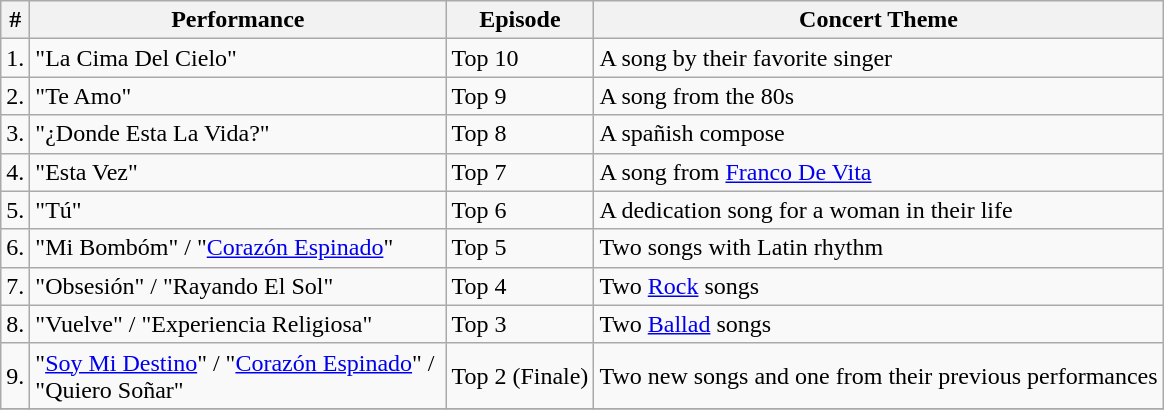<table class="wikitable">
<tr>
<th>#</th>
<th width="270">Performance</th>
<th>Episode</th>
<th>Concert Theme</th>
</tr>
<tr>
<td>1.</td>
<td>"La Cima Del Cielo"</td>
<td>Top 10</td>
<td>A song by their favorite singer</td>
</tr>
<tr>
<td>2.</td>
<td>"Te Amo"</td>
<td>Top 9</td>
<td>A song from the 80s</td>
</tr>
<tr>
<td>3.</td>
<td>"¿Donde Esta La Vida?"</td>
<td>Top 8</td>
<td>A spañish compose</td>
</tr>
<tr>
<td>4.</td>
<td>"Esta Vez"</td>
<td>Top 7</td>
<td>A song from <a href='#'>Franco De Vita</a></td>
</tr>
<tr>
<td>5.</td>
<td>"Tú"</td>
<td>Top 6</td>
<td>A dedication song for a woman in their life</td>
</tr>
<tr>
<td>6.</td>
<td>"Mi Bombóm" / "<a href='#'>Corazón Espinado</a>"</td>
<td>Top 5</td>
<td>Two songs with Latin rhythm</td>
</tr>
<tr>
<td>7.</td>
<td>"Obsesión" / "Rayando El Sol"</td>
<td>Top 4</td>
<td>Two <a href='#'>Rock</a> songs</td>
</tr>
<tr>
<td>8.</td>
<td>"Vuelve" / "Experiencia Religiosa"</td>
<td>Top 3</td>
<td>Two <a href='#'>Ballad</a> songs</td>
</tr>
<tr>
<td>9.</td>
<td>"<a href='#'>Soy Mi Destino</a>" / "<a href='#'>Corazón Espinado</a>" / "Quiero Soñar"</td>
<td>Top 2 (Finale)</td>
<td>Two new songs and one from their previous performances</td>
</tr>
<tr>
</tr>
</table>
